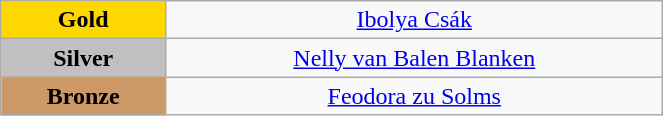<table class="wikitable" style="text-align:center; " width="35%">
<tr>
<td bgcolor="gold"><strong>Gold</strong></td>
<td><a href='#'>Ibolya Csák</a><br>  <small><em></em></small></td>
</tr>
<tr>
<td bgcolor="silver"><strong>Silver</strong></td>
<td><a href='#'>Nelly van Balen Blanken</a><br>  <small><em></em></small></td>
</tr>
<tr>
<td bgcolor="CC9966"><strong>Bronze</strong></td>
<td><a href='#'>Feodora zu Solms</a><br>  <small><em></em></small></td>
</tr>
</table>
